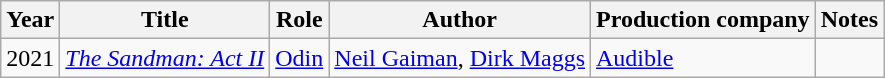<table class="wikitable sortable">
<tr>
<th>Year</th>
<th>Title</th>
<th>Role</th>
<th>Author</th>
<th>Production company</th>
<th>Notes</th>
</tr>
<tr>
<td>2021</td>
<td><em><a href='#'>The Sandman: Act II</a></em></td>
<td><a href='#'>Odin</a></td>
<td><a href='#'>Neil Gaiman</a>, <a href='#'>Dirk Maggs</a></td>
<td><a href='#'>Audible</a></td>
<td></td>
</tr>
</table>
